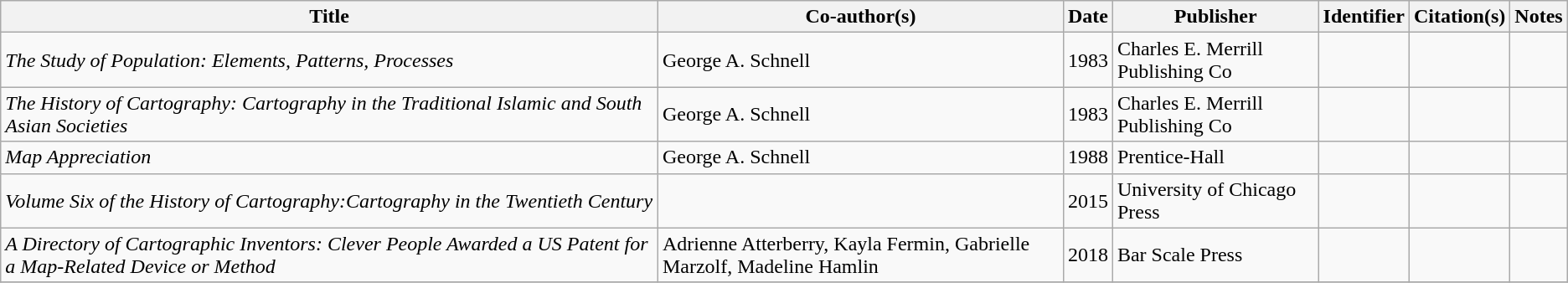<table class="wikitable collapsible sortable">
<tr>
<th style="text-align:center;">Title</th>
<th style="text-align:center;">Co-author(s)</th>
<th style="text-align:center;">Date</th>
<th style="text-align:center;">Publisher</th>
<th style="text-align:center;">Identifier</th>
<th style="text-align:center;">Citation(s)</th>
<th style="text-align:center;">Notes</th>
</tr>
<tr>
<td><em>The Study of Population: Elements, Patterns, Processes</em></td>
<td>George A. Schnell</td>
<td>1983</td>
<td>Charles E. Merrill Publishing Co</td>
<td></td>
<td></td>
<td></td>
</tr>
<tr>
<td><em>The History of Cartography: Cartography in the Traditional Islamic and South Asian Societies</em></td>
<td>George A. Schnell</td>
<td>1983</td>
<td>Charles E. Merrill Publishing Co</td>
<td></td>
<td></td>
<td></td>
</tr>
<tr>
<td><em>Map Appreciation</em></td>
<td>George A. Schnell</td>
<td>1988</td>
<td>Prentice-Hall</td>
<td></td>
<td></td>
<td></td>
</tr>
<tr>
<td><em>Volume Six of the History of Cartography:Cartography in the Twentieth Century</em></td>
<td></td>
<td>2015</td>
<td>University of Chicago Press</td>
<td></td>
<td></td>
<td></td>
</tr>
<tr>
<td><em>A Directory of Cartographic Inventors: Clever People Awarded a US Patent for a Map-Related Device or Method</em></td>
<td>Adrienne Atterberry,  Kayla Fermin,  Gabrielle Marzolf, Madeline Hamlin</td>
<td>2018</td>
<td>Bar Scale Press</td>
<td></td>
<td></td>
<td></td>
</tr>
<tr>
</tr>
</table>
